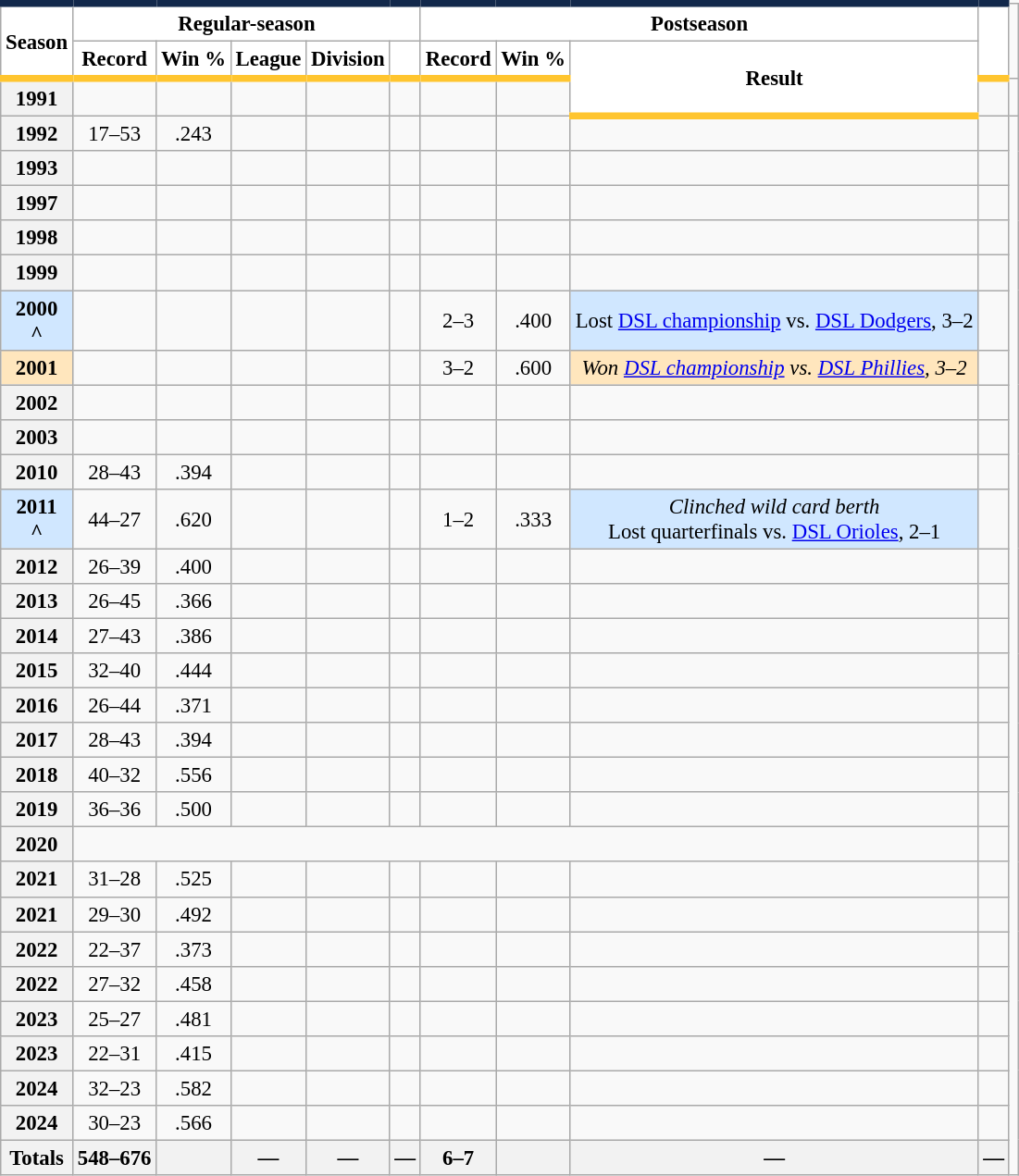<table class="wikitable sortable plainrowheaders" style="font-size: 95%; text-align:center;">
<tr>
<th rowspan="2" scope="col" style="background-color:#ffffff; border-top:#12284B 5px solid; border-bottom:#FFC52F 5px solid; color:#000000">Season</th>
<th colspan="5" scope="col" style="background-color:#ffffff; border-top:#12284B 5px solid; color:#000000">Regular-season</th>
<th colspan="3" scope="col" style="background-color:#ffffff; border-top:#12284B 5px solid; color:#000000">Postseason</th>
<th class="unsortable" rowspan="2" scope="col" style="background-color:#ffffff; border-top:#12284B 5px solid; border-bottom:#FFC52F 5px solid; color:#000000"></th>
</tr>
<tr>
<th scope="col" style="background-color:#ffffff; border-bottom:#FFC52F 5px solid; color:#000000">Record</th>
<th scope="col" style="background-color:#ffffff; border-bottom:#FFC52F 5px solid; color:#000000">Win %</th>
<th scope="col" style="background-color:#ffffff; border-bottom:#FFC52F 5px solid; color:#000000">League</th>
<th scope="col" style="background-color:#ffffff; border-bottom:#FFC52F 5px solid; color:#000000">Division</th>
<th scope="col" style="background-color:#ffffff; border-bottom:#FFC52F 5px solid; color:#000000"></th>
<th scope="col" style="background-color:#ffffff; border-bottom:#FFC52F 5px solid; color:#000000">Record</th>
<th scope="col" style="background-color:#ffffff; border-bottom:#FFC52F 5px solid; color:#000000">Win %</th>
<th class="unsortable" rowspan="2" scope="col" style="background-color:#ffffff; border-bottom:#FFC52F 5px solid; color:#000000">Result</th>
</tr>
<tr>
<th scope="row" style="text-align:center">1991</th>
<td></td>
<td></td>
<td></td>
<td></td>
<td></td>
<td></td>
<td></td>
<td></td>
<td></td>
</tr>
<tr>
<th scope="row" style="text-align:center">1992</th>
<td>17–53</td>
<td>.243</td>
<td></td>
<td></td>
<td></td>
<td></td>
<td></td>
<td></td>
<td></td>
</tr>
<tr>
<th scope="row" style="text-align:center">1993</th>
<td></td>
<td></td>
<td></td>
<td></td>
<td></td>
<td></td>
<td></td>
<td></td>
<td></td>
</tr>
<tr>
<th scope="row" style="text-align:center">1997</th>
<td></td>
<td></td>
<td></td>
<td></td>
<td></td>
<td></td>
<td></td>
<td></td>
<td></td>
</tr>
<tr>
<th scope="row" style="text-align:center">1998</th>
<td></td>
<td></td>
<td></td>
<td></td>
<td></td>
<td></td>
<td></td>
<td></td>
<td></td>
</tr>
<tr>
<th scope="row" style="text-align:center">1999</th>
<td></td>
<td></td>
<td></td>
<td></td>
<td></td>
<td></td>
<td></td>
<td></td>
<td></td>
</tr>
<tr>
<th scope="row" style="text-align:center; background:#D0E7FF">2000<br>^</th>
<td></td>
<td></td>
<td></td>
<td></td>
<td></td>
<td>2–3</td>
<td>.400</td>
<td bgcolor="#D0E7FF">Lost <a href='#'>DSL championship</a> vs. <a href='#'>DSL Dodgers</a>, 3–2</td>
<td></td>
</tr>
<tr>
<th scope="row" style="text-align:center; background:#FFE6BD">2001<br></th>
<td></td>
<td></td>
<td></td>
<td></td>
<td></td>
<td>3–2</td>
<td>.600</td>
<td bgcolor="#FFE6BD"><em>Won <a href='#'>DSL championship</a> vs. <a href='#'>DSL Phillies</a>, 3–2</em></td>
<td></td>
</tr>
<tr>
<th scope="row" style="text-align:center">2002</th>
<td></td>
<td></td>
<td></td>
<td></td>
<td></td>
<td></td>
<td></td>
<td></td>
<td></td>
</tr>
<tr>
<th scope="row" style="text-align:center">2003</th>
<td></td>
<td></td>
<td></td>
<td></td>
<td></td>
<td></td>
<td></td>
<td></td>
<td></td>
</tr>
<tr>
<th scope="row" style="text-align:center">2010</th>
<td>28–43</td>
<td>.394</td>
<td></td>
<td></td>
<td></td>
<td></td>
<td></td>
<td></td>
<td></td>
</tr>
<tr>
<th scope="row" style="text-align:center; background:#D0E7FF">2011<br>^</th>
<td>44–27</td>
<td>.620</td>
<td></td>
<td></td>
<td></td>
<td>1–2</td>
<td>.333</td>
<td bgcolor="#D0E7FF"><em>Clinched wild card berth</em><br>Lost quarterfinals vs. <a href='#'>DSL Orioles</a>, 2–1</td>
<td></td>
</tr>
<tr>
<th scope="row" style="text-align:center">2012</th>
<td>26–39</td>
<td>.400</td>
<td></td>
<td></td>
<td></td>
<td></td>
<td></td>
<td></td>
<td></td>
</tr>
<tr>
<th scope="row" style="text-align:center">2013</th>
<td>26–45</td>
<td>.366</td>
<td></td>
<td></td>
<td></td>
<td></td>
<td></td>
<td></td>
<td></td>
</tr>
<tr>
<th scope="row" style="text-align:center">2014</th>
<td>27–43</td>
<td>.386</td>
<td></td>
<td></td>
<td></td>
<td></td>
<td></td>
<td></td>
<td></td>
</tr>
<tr>
<th scope="row" style="text-align:center">2015</th>
<td>32–40</td>
<td>.444</td>
<td></td>
<td></td>
<td></td>
<td></td>
<td></td>
<td></td>
<td></td>
</tr>
<tr>
<th scope="row" style="text-align:center">2016</th>
<td>26–44</td>
<td>.371</td>
<td></td>
<td></td>
<td></td>
<td></td>
<td></td>
<td></td>
<td></td>
</tr>
<tr>
<th scope="row" style="text-align:center">2017</th>
<td>28–43</td>
<td>.394</td>
<td></td>
<td></td>
<td></td>
<td></td>
<td></td>
<td></td>
<td></td>
</tr>
<tr>
<th scope="row" style="text-align:center">2018</th>
<td>40–32</td>
<td>.556</td>
<td></td>
<td></td>
<td></td>
<td></td>
<td></td>
<td></td>
<td></td>
</tr>
<tr>
<th scope="row" style="text-align:center">2019</th>
<td>36–36</td>
<td>.500</td>
<td></td>
<td></td>
<td></td>
<td></td>
<td></td>
<td></td>
<td></td>
</tr>
<tr>
<th scope="row" style="text-align:center">2020</th>
<td colspan="8"></td>
<td></td>
</tr>
<tr>
<th scope="row" style="text-align:center">2021</th>
<td>31–28</td>
<td>.525</td>
<td></td>
<td></td>
<td></td>
<td></td>
<td></td>
<td></td>
<td></td>
</tr>
<tr>
<th scope="row" style="text-align:center">2021</th>
<td>29–30</td>
<td>.492</td>
<td></td>
<td></td>
<td></td>
<td></td>
<td></td>
<td></td>
<td></td>
</tr>
<tr>
<th scope="row" style="text-align:center">2022</th>
<td>22–37</td>
<td>.373</td>
<td></td>
<td></td>
<td></td>
<td></td>
<td></td>
<td></td>
<td></td>
</tr>
<tr>
<th scope="row" style="text-align:center">2022</th>
<td>27–32</td>
<td>.458</td>
<td></td>
<td></td>
<td></td>
<td></td>
<td></td>
<td></td>
<td></td>
</tr>
<tr>
<th scope="row" style="text-align:center">2023</th>
<td>25–27</td>
<td>.481</td>
<td></td>
<td></td>
<td></td>
<td></td>
<td></td>
<td></td>
<td></td>
</tr>
<tr>
<th scope="row" style="text-align:center">2023</th>
<td>22–31</td>
<td>.415</td>
<td></td>
<td></td>
<td></td>
<td></td>
<td></td>
<td></td>
<td></td>
</tr>
<tr>
<th scope="row" style="text-align:center">2024</th>
<td>32–23</td>
<td>.582</td>
<td></td>
<td></td>
<td></td>
<td></td>
<td></td>
<td></td>
<td></td>
</tr>
<tr>
<th scope="row" style="text-align:center">2024</th>
<td>30–23</td>
<td>.566</td>
<td></td>
<td></td>
<td></td>
<td></td>
<td></td>
<td></td>
<td></td>
</tr>
<tr class="sortbottom">
<th scope="row" style="text-align:center"><strong>Totals</strong></th>
<th>548–676</th>
<th></th>
<th>—</th>
<th>—</th>
<th>—</th>
<th>6–7</th>
<th></th>
<th>—</th>
<th>—</th>
</tr>
</table>
